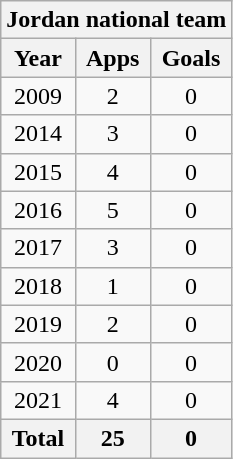<table class="wikitable" style="text-align:center">
<tr>
<th colspan=3>Jordan national team</th>
</tr>
<tr>
<th>Year</th>
<th>Apps</th>
<th>Goals</th>
</tr>
<tr>
<td>2009</td>
<td>2</td>
<td>0</td>
</tr>
<tr>
<td>2014</td>
<td>3</td>
<td>0</td>
</tr>
<tr>
<td>2015</td>
<td>4</td>
<td>0</td>
</tr>
<tr>
<td>2016</td>
<td>5</td>
<td>0</td>
</tr>
<tr>
<td>2017</td>
<td>3</td>
<td>0</td>
</tr>
<tr>
<td>2018</td>
<td>1</td>
<td>0</td>
</tr>
<tr>
<td>2019</td>
<td>2</td>
<td>0</td>
</tr>
<tr>
<td>2020</td>
<td>0</td>
<td>0</td>
</tr>
<tr>
<td>2021</td>
<td>4</td>
<td>0</td>
</tr>
<tr>
<th>Total</th>
<th>25</th>
<th>0</th>
</tr>
</table>
